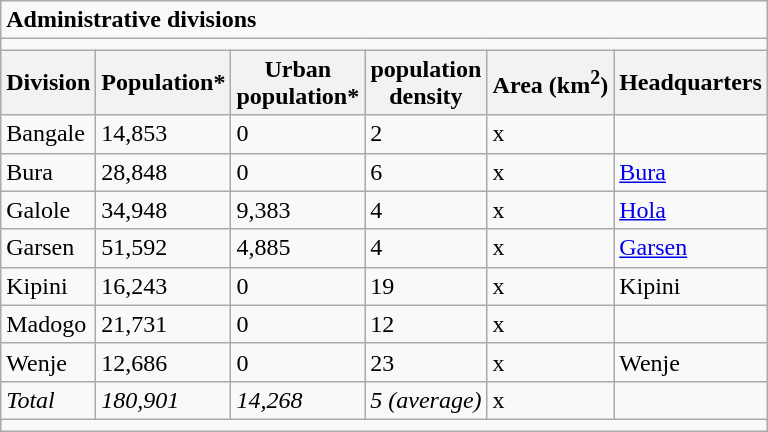<table class="wikitable">
<tr>
<td colspan="6"><strong>Administrative divisions</strong></td>
</tr>
<tr>
<td colspan="6"></td>
</tr>
<tr>
<th>Division</th>
<th>Population*</th>
<th>Urban<br> population*</th>
<th>population<br> density</th>
<th>Area (km<sup>2</sup>)</th>
<th>Headquarters</th>
</tr>
<tr>
<td>Bangale</td>
<td>14,853</td>
<td>0</td>
<td>2</td>
<td>x</td>
<td></td>
</tr>
<tr>
<td>Bura</td>
<td>28,848</td>
<td>0</td>
<td>6</td>
<td>x</td>
<td><a href='#'>Bura</a></td>
</tr>
<tr>
<td>Galole</td>
<td>34,948</td>
<td>9,383</td>
<td>4</td>
<td>x</td>
<td><a href='#'>Hola</a></td>
</tr>
<tr>
<td>Garsen</td>
<td>51,592</td>
<td>4,885</td>
<td>4</td>
<td>x</td>
<td><a href='#'>Garsen</a></td>
</tr>
<tr>
<td>Kipini</td>
<td>16,243</td>
<td>0</td>
<td>19</td>
<td>x</td>
<td>Kipini</td>
</tr>
<tr>
<td>Madogo</td>
<td>21,731</td>
<td>0</td>
<td>12</td>
<td>x</td>
<td></td>
</tr>
<tr>
<td>Wenje</td>
<td>12,686</td>
<td>0</td>
<td>23</td>
<td>x</td>
<td>Wenje</td>
</tr>
<tr>
<td><em>Total</em></td>
<td><em>180,901</em></td>
<td><em>14,268</em></td>
<td><em>5 (average)</em></td>
<td>x</td>
<td></td>
</tr>
<tr>
<td colspan="6"></td>
</tr>
</table>
